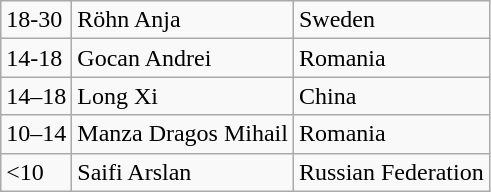<table class="wikitable">
<tr>
<td>18-30</td>
<td>Röhn Anja</td>
<td>Sweden</td>
</tr>
<tr>
<td>14-18</td>
<td>Gocan Andrei</td>
<td>Romania</td>
</tr>
<tr>
<td>14–18</td>
<td>Long Xi</td>
<td>China</td>
</tr>
<tr>
<td>10–14</td>
<td>Manza Dragos Mihail</td>
<td>Romania</td>
</tr>
<tr>
<td><10</td>
<td>Saifi Arslan</td>
<td>Russian Federation</td>
</tr>
</table>
